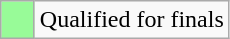<table class="wikitable">
<tr>
<td width=15px bgcolor="#98fb98"></td>
<td>Qualified for finals</td>
</tr>
</table>
